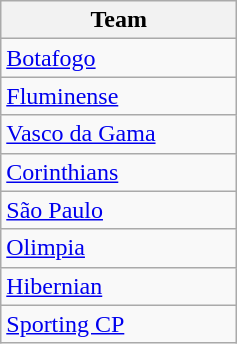<table class="wikitable sortable">
<tr>
<th width=150px>Team</th>
</tr>
<tr>
<td> <a href='#'>Botafogo</a></td>
</tr>
<tr>
<td> <a href='#'>Fluminense</a> </td>
</tr>
<tr>
<td> <a href='#'>Vasco da Gama</a></td>
</tr>
<tr>
<td> <a href='#'>Corinthians</a></td>
</tr>
<tr>
<td> <a href='#'>São Paulo</a></td>
</tr>
<tr>
<td> <a href='#'>Olimpia</a></td>
</tr>
<tr>
<td> <a href='#'>Hibernian</a> </td>
</tr>
<tr>
<td> <a href='#'>Sporting CP</a> </td>
</tr>
</table>
